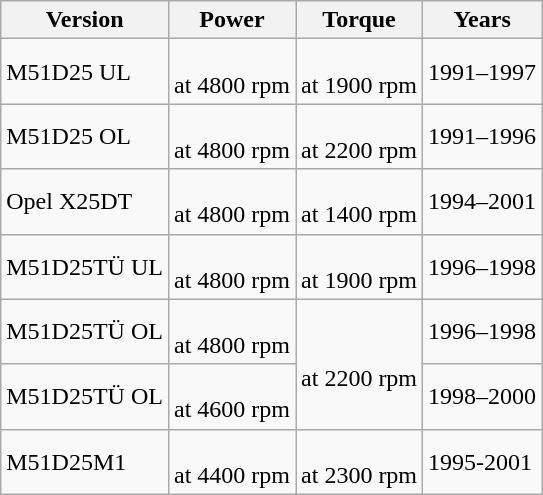<table class="wikitable sortable">
<tr>
<th>Version</th>
<th>Power</th>
<th>Torque</th>
<th>Years</th>
</tr>
<tr>
<td>M51D25 UL</td>
<td> <br> at 4800 rpm</td>
<td> <br> at 1900 rpm</td>
<td>1991–1997</td>
</tr>
<tr>
<td>M51D25 OL</td>
<td> <br> at 4800 rpm</td>
<td> <br> at 2200 rpm</td>
<td>1991–1996</td>
</tr>
<tr>
<td>Opel X25DT</td>
<td> <br> at 4800 rpm</td>
<td> <br> at 1400 rpm</td>
<td>1994–2001</td>
</tr>
<tr>
<td>M51D25TÜ UL</td>
<td> <br> at 4800 rpm</td>
<td> <br> at 1900 rpm</td>
<td>1996–1998</td>
</tr>
<tr>
<td>M51D25TÜ OL</td>
<td> <br> at 4800 rpm</td>
<td rowspan="2"> <br> at 2200 rpm</td>
<td>1996–1998</td>
</tr>
<tr>
<td>M51D25TÜ OL</td>
<td> <br> at 4600 rpm</td>
<td>1998–2000</td>
</tr>
<tr>
<td>M51D25M1</td>
<td> <br> at 4400 rpm</td>
<td> <br> at 2300 rpm</td>
<td>1995-2001</td>
</tr>
</table>
